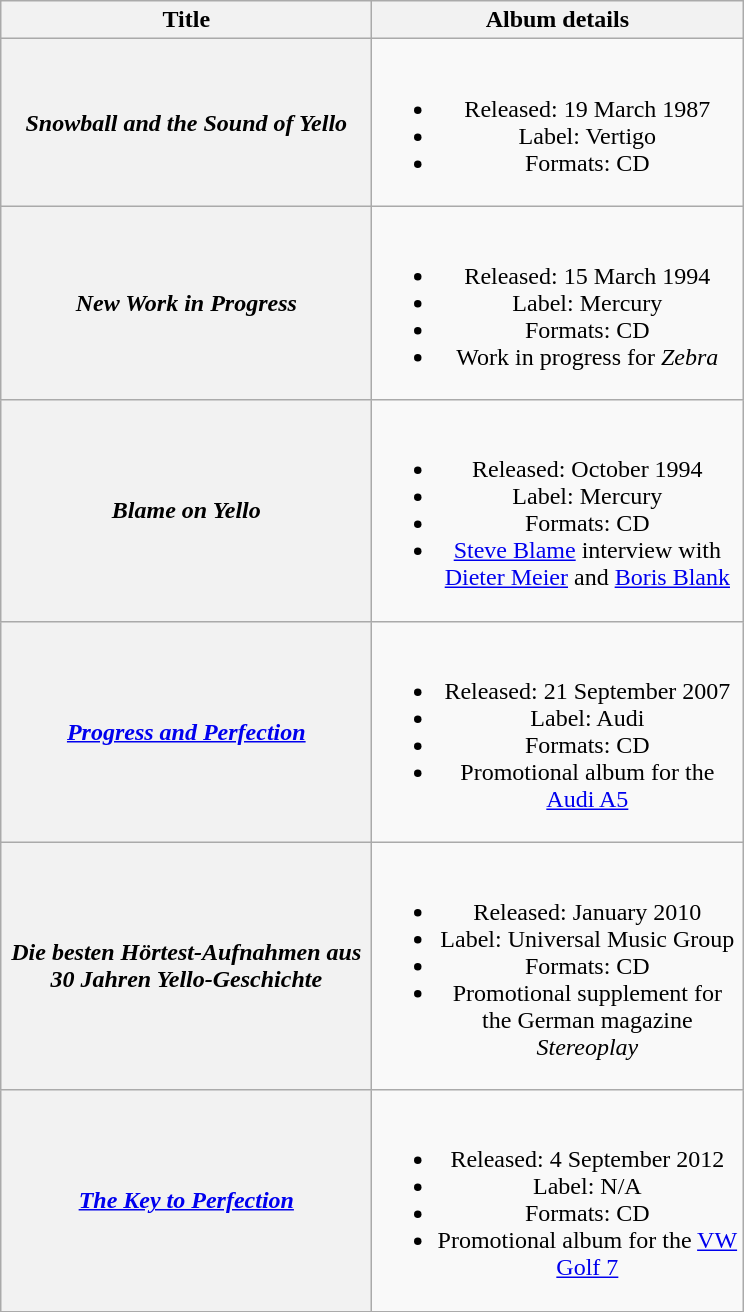<table class="wikitable plainrowheaders" style="text-align:center;">
<tr>
<th scope="col" style="width:15em;">Title</th>
<th scope="col" style="width:15em;">Album details</th>
</tr>
<tr>
<th scope="row"><em>Snowball and the Sound of Yello</em></th>
<td><br><ul><li>Released: 19 March 1987</li><li>Label: Vertigo</li><li>Formats: CD</li></ul></td>
</tr>
<tr>
<th scope="row"><em>New Work in Progress</em></th>
<td><br><ul><li>Released: 15 March 1994</li><li>Label: Mercury</li><li>Formats: CD</li><li>Work in progress for <em>Zebra</em></li></ul></td>
</tr>
<tr>
<th scope="row"><em>Blame on Yello</em></th>
<td><br><ul><li>Released: October 1994</li><li>Label: Mercury</li><li>Formats: CD</li><li><a href='#'>Steve Blame</a> interview with <a href='#'>Dieter Meier</a> and <a href='#'>Boris Blank</a></li></ul></td>
</tr>
<tr>
<th scope="row"><em><a href='#'>Progress and Perfection</a></em></th>
<td><br><ul><li>Released: 21 September 2007</li><li>Label: Audi</li><li>Formats: CD</li><li>Promotional album for the <a href='#'>Audi A5</a></li></ul></td>
</tr>
<tr>
<th scope="row"><em>Die besten Hörtest-Aufnahmen aus 30 Jahren Yello-Geschichte</em></th>
<td><br><ul><li>Released: January 2010</li><li>Label: Universal Music Group</li><li>Formats: CD</li><li>Promotional supplement for the German magazine <em>Stereoplay</em></li></ul></td>
</tr>
<tr>
<th scope="row"><em><a href='#'>The Key to Perfection</a></em></th>
<td><br><ul><li>Released: 4 September 2012</li><li>Label: N/A</li><li>Formats: CD</li><li>Promotional album for the <a href='#'>VW Golf 7</a></li></ul></td>
</tr>
</table>
